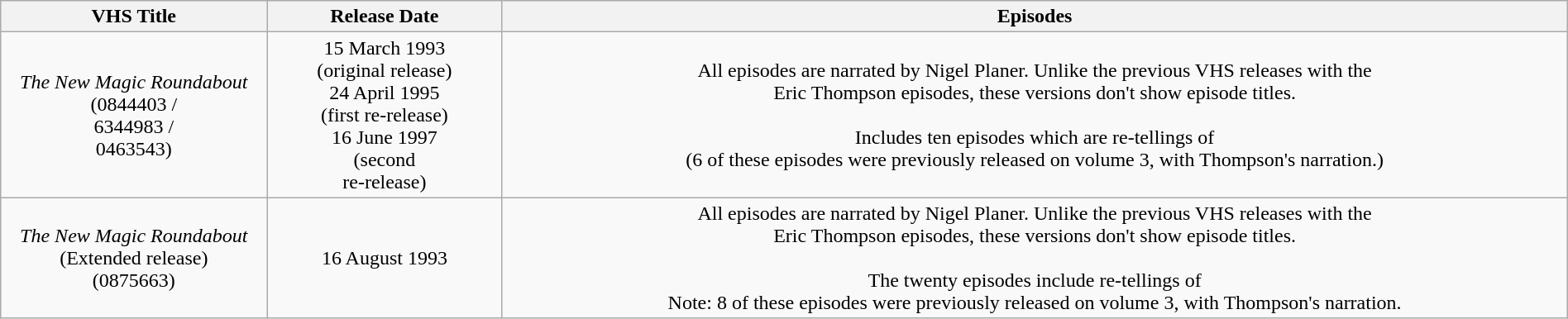<table class="wikitable" style="text-align:center; width:100%;">
<tr>
<th style="width:17%;">VHS Title</th>
<th style="width:15%;">Release Date</th>
<th>Episodes</th>
</tr>
<tr>
<td><em>The New Magic Roundabout</em><br>(0844403 /<br>6344983 /<br>0463543)</td>
<td style = "text-align:center;">15 March 1993<br>(original release)<br>24 April 1995<br>(first re-release)<br>16 June 1997<br>(second<br>re-release)</td>
<td style = "text-align:center;">All episodes are narrated by Nigel Planer. Unlike the previous VHS releases with the<br>Eric Thompson episodes, these versions don't show episode titles.<br><br>Includes ten episodes which are re-tellings of<br>(6 of these episodes were previously released on volume 3, with Thompson's narration.)</td>
</tr>
<tr>
<td><em>The New Magic Roundabout</em><br>(Extended release)<br>(0875663)</td>
<td style = "text-align:center;">16 August 1993</td>
<td style = "text-align:center;">All episodes are narrated by Nigel Planer. Unlike the previous VHS releases with the<br>Eric Thompson episodes, these versions don't show episode titles.<br><br>The twenty episodes include re-tellings of<br> Note: 8 of these episodes were previously released on volume 3, with Thompson's narration.</td>
</tr>
</table>
